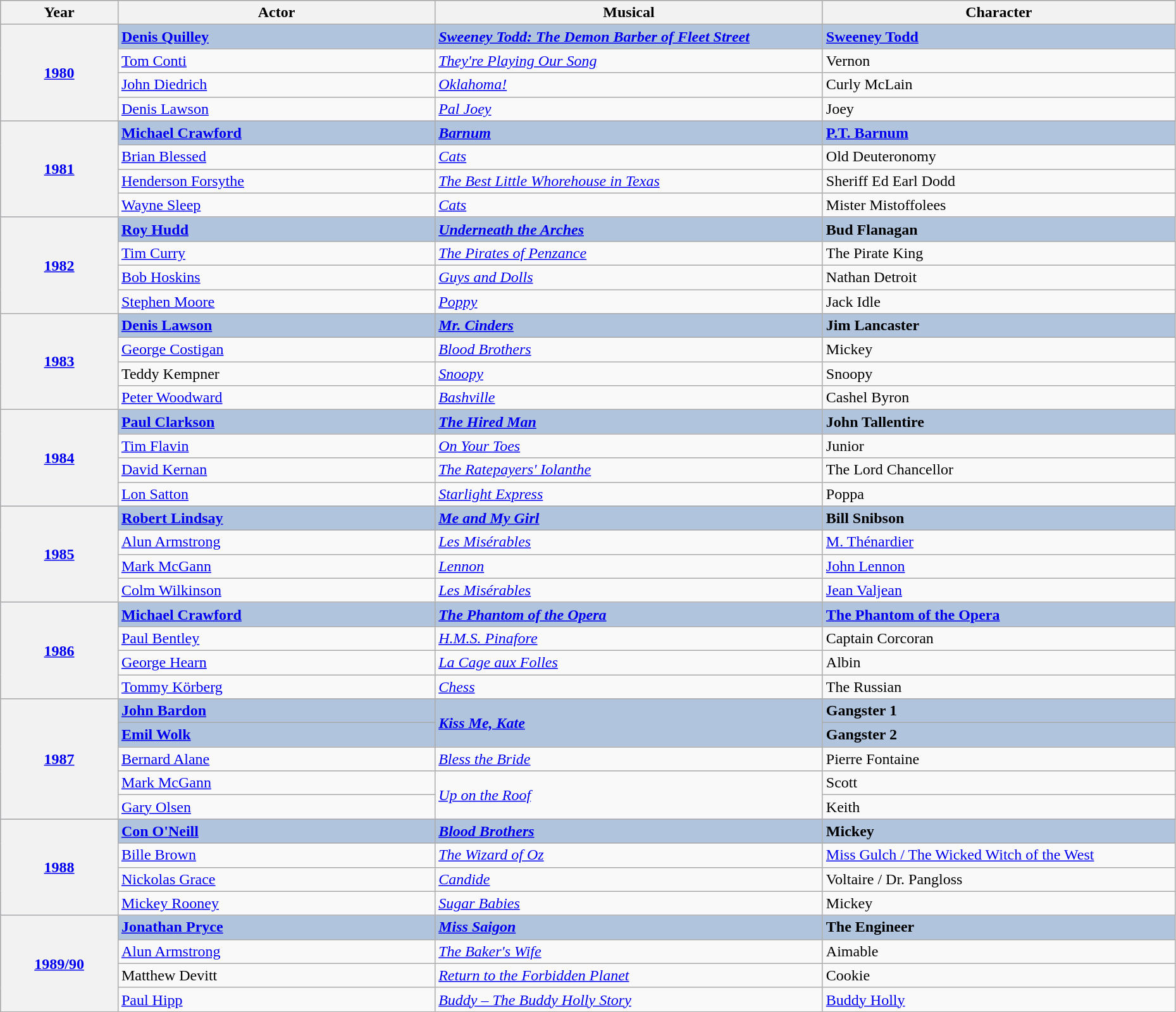<table class="wikitable" style="width:98%;">
<tr style="background:#bebebe;">
<th style="width:10%;">Year</th>
<th style="width:27%;">Actor</th>
<th style="width:33%;">Musical</th>
<th style="width:30%;">Character</th>
</tr>
<tr style="background:#B0C4DE">
<th rowspan="4" align="center"><a href='#'>1980</a></th>
<td><strong><a href='#'>Denis Quilley</a></strong></td>
<td><strong><em><a href='#'>Sweeney Todd: The Demon Barber of Fleet Street</a></em></strong></td>
<td><strong><a href='#'>Sweeney Todd</a></strong></td>
</tr>
<tr>
<td><a href='#'>Tom Conti</a></td>
<td><em><a href='#'>They're Playing Our Song</a></em></td>
<td>Vernon</td>
</tr>
<tr>
<td><a href='#'>John Diedrich</a></td>
<td><em><a href='#'>Oklahoma!</a></em></td>
<td>Curly McLain</td>
</tr>
<tr>
<td><a href='#'>Denis Lawson</a></td>
<td><em><a href='#'>Pal Joey</a></em></td>
<td>Joey</td>
</tr>
<tr style="background:#B0C4DE">
<th rowspan="4" align="center"><a href='#'>1981</a></th>
<td><strong><a href='#'>Michael Crawford</a></strong></td>
<td><strong><em><a href='#'>Barnum</a></em></strong></td>
<td><strong><a href='#'>P.T. Barnum</a></strong></td>
</tr>
<tr>
<td><a href='#'>Brian Blessed</a></td>
<td><em><a href='#'>Cats</a></em></td>
<td>Old Deuteronomy</td>
</tr>
<tr>
<td><a href='#'>Henderson Forsythe</a></td>
<td><em><a href='#'>The Best Little Whorehouse in Texas</a></em></td>
<td>Sheriff Ed Earl Dodd</td>
</tr>
<tr>
<td><a href='#'>Wayne Sleep</a></td>
<td><em><a href='#'>Cats</a></em></td>
<td>Mister Mistoffolees</td>
</tr>
<tr style="background:#B0C4DE">
<th rowspan="4" align="center"><a href='#'>1982</a></th>
<td><strong><a href='#'>Roy Hudd</a></strong></td>
<td><strong><em><a href='#'>Underneath the Arches</a></em></strong></td>
<td><strong>Bud Flanagan</strong></td>
</tr>
<tr>
<td><a href='#'>Tim Curry</a></td>
<td><em><a href='#'>The Pirates of Penzance</a></em></td>
<td>The Pirate King</td>
</tr>
<tr>
<td><a href='#'>Bob Hoskins</a></td>
<td><em><a href='#'>Guys and Dolls</a></em></td>
<td>Nathan Detroit</td>
</tr>
<tr>
<td><a href='#'>Stephen Moore</a></td>
<td><em><a href='#'>Poppy</a></em></td>
<td>Jack Idle</td>
</tr>
<tr style="background:#B0C4DE">
<th rowspan="4" align="center"><a href='#'>1983</a></th>
<td><strong><a href='#'>Denis Lawson</a></strong></td>
<td><strong><em><a href='#'>Mr. Cinders</a></em></strong></td>
<td><strong>Jim Lancaster</strong></td>
</tr>
<tr>
<td><a href='#'>George Costigan</a></td>
<td><em><a href='#'>Blood Brothers</a></em></td>
<td>Mickey</td>
</tr>
<tr>
<td>Teddy Kempner</td>
<td><em><a href='#'>Snoopy</a></em></td>
<td>Snoopy</td>
</tr>
<tr>
<td><a href='#'>Peter Woodward</a></td>
<td><em><a href='#'>Bashville</a></em></td>
<td>Cashel Byron</td>
</tr>
<tr style="background:#B0C4DE">
<th rowspan="4" align="center"><a href='#'>1984</a></th>
<td><strong><a href='#'>Paul Clarkson</a></strong></td>
<td><strong><em><a href='#'>The Hired Man</a></em></strong></td>
<td><strong>John Tallentire</strong></td>
</tr>
<tr>
<td><a href='#'>Tim Flavin</a></td>
<td><em><a href='#'>On Your Toes</a></em></td>
<td>Junior</td>
</tr>
<tr>
<td><a href='#'>David Kernan</a></td>
<td><em><a href='#'>The Ratepayers' Iolanthe</a></em></td>
<td>The Lord Chancellor</td>
</tr>
<tr>
<td><a href='#'>Lon Satton</a></td>
<td><em><a href='#'>Starlight Express</a></em></td>
<td>Poppa</td>
</tr>
<tr style="background:#B0C4DE">
<th rowspan="4" align="center"><a href='#'>1985</a></th>
<td><strong><a href='#'>Robert Lindsay</a></strong></td>
<td><strong><em><a href='#'>Me and My Girl</a></em></strong></td>
<td><strong>Bill Snibson</strong></td>
</tr>
<tr>
<td><a href='#'>Alun Armstrong</a></td>
<td><em><a href='#'>Les Misérables</a></em></td>
<td><a href='#'>M. Thénardier</a></td>
</tr>
<tr>
<td><a href='#'>Mark McGann</a></td>
<td><em><a href='#'>Lennon</a></em></td>
<td><a href='#'>John Lennon</a></td>
</tr>
<tr>
<td><a href='#'>Colm Wilkinson</a></td>
<td><em><a href='#'>Les Misérables</a></em></td>
<td><a href='#'>Jean Valjean</a></td>
</tr>
<tr style="background:#B0C4DE">
<th rowspan="4" align="center"><a href='#'>1986</a></th>
<td><strong><a href='#'>Michael Crawford</a></strong></td>
<td><strong><em><a href='#'>The Phantom of the Opera</a></em></strong></td>
<td><strong><a href='#'>The Phantom of the Opera</a></strong></td>
</tr>
<tr>
<td><a href='#'>Paul Bentley</a></td>
<td><em><a href='#'>H.M.S. Pinafore</a></em></td>
<td>Captain Corcoran</td>
</tr>
<tr>
<td><a href='#'>George Hearn</a></td>
<td><em><a href='#'>La Cage aux Folles</a></em></td>
<td>Albin</td>
</tr>
<tr>
<td><a href='#'>Tommy Körberg</a></td>
<td><em><a href='#'>Chess</a></em></td>
<td>The Russian</td>
</tr>
<tr style="background:#B0C4DE">
<th rowspan="5" align="center"><a href='#'>1987</a></th>
<td><strong><a href='#'>John Bardon</a></strong></td>
<td rowspan="2"><strong><em><a href='#'>Kiss Me, Kate</a></em></strong></td>
<td><strong>Gangster 1</strong></td>
</tr>
<tr style="background:#B0C4DE">
<td><strong><a href='#'>Emil Wolk</a></strong></td>
<td><strong>Gangster 2</strong></td>
</tr>
<tr>
<td><a href='#'>Bernard Alane</a></td>
<td><em><a href='#'>Bless the Bride</a></em></td>
<td>Pierre Fontaine</td>
</tr>
<tr>
<td><a href='#'>Mark McGann</a></td>
<td rowspan="2"><em><a href='#'>Up on the Roof</a></em></td>
<td>Scott</td>
</tr>
<tr>
<td><a href='#'>Gary Olsen</a></td>
<td>Keith</td>
</tr>
<tr style="background:#B0C4DE">
<th rowspan="4" align="center"><a href='#'>1988</a></th>
<td><strong><a href='#'>Con O'Neill</a></strong></td>
<td><strong><em><a href='#'>Blood Brothers</a></em></strong></td>
<td><strong>Mickey</strong></td>
</tr>
<tr>
<td><a href='#'>Bille Brown</a></td>
<td><em><a href='#'>The Wizard of Oz</a></em></td>
<td><a href='#'>Miss Gulch / The Wicked Witch of the West</a></td>
</tr>
<tr>
<td><a href='#'>Nickolas Grace</a></td>
<td><em><a href='#'>Candide</a></em></td>
<td>Voltaire / Dr. Pangloss</td>
</tr>
<tr>
<td><a href='#'>Mickey Rooney</a></td>
<td><em><a href='#'>Sugar Babies</a></em></td>
<td>Mickey</td>
</tr>
<tr style="background:#B0C4DE">
<th rowspan="4" align="center"><a href='#'>1989/90</a></th>
<td><strong><a href='#'>Jonathan Pryce</a></strong></td>
<td><strong><em><a href='#'>Miss Saigon</a></em></strong></td>
<td><strong>The Engineer</strong></td>
</tr>
<tr>
<td><a href='#'>Alun Armstrong</a></td>
<td><em><a href='#'>The Baker's Wife</a></em></td>
<td>Aimable</td>
</tr>
<tr>
<td>Matthew Devitt</td>
<td><em><a href='#'>Return to the Forbidden Planet</a></em></td>
<td>Cookie</td>
</tr>
<tr>
<td><a href='#'>Paul Hipp</a></td>
<td><em><a href='#'>Buddy – The Buddy Holly Story</a></em></td>
<td><a href='#'>Buddy Holly</a></td>
</tr>
</table>
